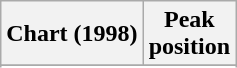<table class="wikitable plainrowheaders sortable" border="1">
<tr>
<th scope="col">Chart (1998)</th>
<th scope="col">Peak<br>position</th>
</tr>
<tr>
</tr>
<tr>
</tr>
<tr>
</tr>
</table>
